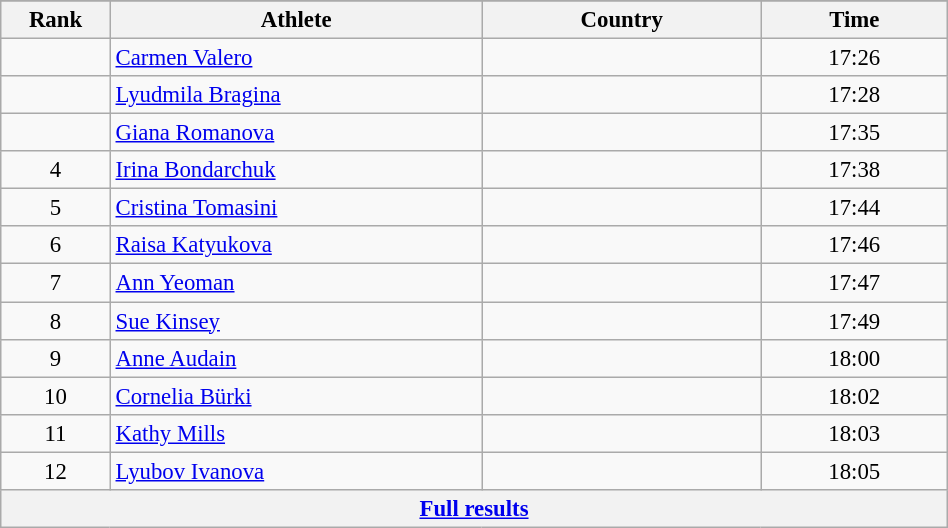<table class="wikitable sortable" style=" text-align:center; font-size:95%;" width="50%">
<tr>
</tr>
<tr>
<th width=5%>Rank</th>
<th width=20%>Athlete</th>
<th width=15%>Country</th>
<th width=10%>Time</th>
</tr>
<tr>
<td align=center></td>
<td align=left><a href='#'>Carmen Valero</a></td>
<td align=left></td>
<td>17:26</td>
</tr>
<tr>
<td align=center></td>
<td align=left><a href='#'>Lyudmila Bragina</a></td>
<td align=left></td>
<td>17:28</td>
</tr>
<tr>
<td align=center></td>
<td align=left><a href='#'>Giana Romanova</a></td>
<td align=left></td>
<td>17:35</td>
</tr>
<tr>
<td align=center>4</td>
<td align=left><a href='#'>Irina Bondarchuk</a></td>
<td align=left></td>
<td>17:38</td>
</tr>
<tr>
<td align=center>5</td>
<td align=left><a href='#'>Cristina Tomasini</a></td>
<td align=left></td>
<td>17:44</td>
</tr>
<tr>
<td align=center>6</td>
<td align=left><a href='#'>Raisa Katyukova</a></td>
<td align=left></td>
<td>17:46</td>
</tr>
<tr>
<td align=center>7</td>
<td align=left><a href='#'>Ann Yeoman</a></td>
<td align=left></td>
<td>17:47</td>
</tr>
<tr>
<td align=center>8</td>
<td align=left><a href='#'>Sue Kinsey</a></td>
<td align=left></td>
<td>17:49</td>
</tr>
<tr>
<td align=center>9</td>
<td align=left><a href='#'>Anne Audain</a></td>
<td align=left></td>
<td>18:00</td>
</tr>
<tr>
<td align=center>10</td>
<td align=left><a href='#'>Cornelia Bürki</a></td>
<td align=left></td>
<td>18:02</td>
</tr>
<tr>
<td align=center>11</td>
<td align=left><a href='#'>Kathy Mills</a></td>
<td align=left></td>
<td>18:03</td>
</tr>
<tr>
<td align=center>12</td>
<td align=left><a href='#'>Lyubov Ivanova</a></td>
<td align=left></td>
<td>18:05</td>
</tr>
<tr class="sortbottom">
<th colspan=4 align=center><a href='#'>Full results</a></th>
</tr>
</table>
